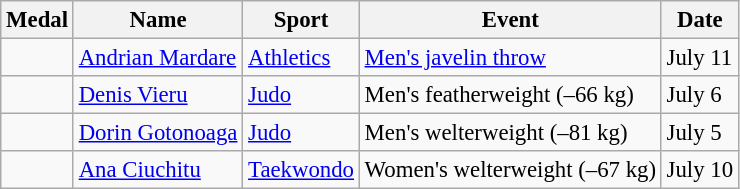<table class="wikitable sortable" style="font-size: 95%;">
<tr>
<th>Medal</th>
<th>Name</th>
<th>Sport</th>
<th>Event</th>
<th>Date</th>
</tr>
<tr>
<td></td>
<td><a href='#'>Andrian Mardare</a></td>
<td><a href='#'>Athletics</a></td>
<td><a href='#'>Men's javelin throw</a></td>
<td>July 11</td>
</tr>
<tr>
<td></td>
<td><a href='#'>Denis Vieru</a></td>
<td><a href='#'>Judo</a></td>
<td>Men's featherweight (–66 kg)</td>
<td>July 6</td>
</tr>
<tr>
<td></td>
<td><a href='#'>Dorin Gotonoaga</a></td>
<td><a href='#'>Judo</a></td>
<td>Men's welterweight (–81 kg)</td>
<td>July 5</td>
</tr>
<tr>
<td></td>
<td><a href='#'>Ana Ciuchitu</a></td>
<td><a href='#'>Taekwondo</a></td>
<td>Women's welterweight (–67 kg)</td>
<td>July 10</td>
</tr>
</table>
